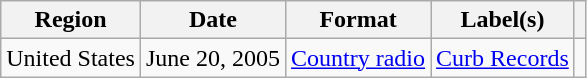<table class="wikitable">
<tr>
<th>Region</th>
<th>Date</th>
<th>Format</th>
<th>Label(s)</th>
<th></th>
</tr>
<tr>
<td>United States</td>
<td>June 20, 2005</td>
<td><a href='#'>Country radio</a></td>
<td><a href='#'>Curb Records</a></td>
<td></td>
</tr>
</table>
